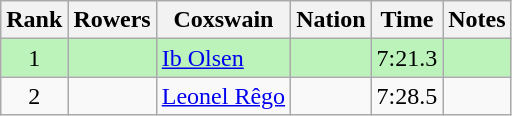<table class="wikitable sortable" style="text-align:center">
<tr>
<th>Rank</th>
<th>Rowers</th>
<th>Coxswain</th>
<th>Nation</th>
<th>Time</th>
<th>Notes</th>
</tr>
<tr bgcolor=bbf3bb>
<td>1</td>
<td align=left></td>
<td align=left><a href='#'>Ib Olsen</a></td>
<td align=left></td>
<td>7:21.3</td>
<td></td>
</tr>
<tr>
<td>2</td>
<td align=left></td>
<td align=left><a href='#'>Leonel Rêgo</a></td>
<td align=left></td>
<td>7:28.5</td>
<td></td>
</tr>
</table>
